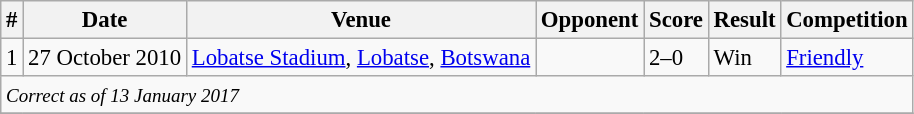<table class="wikitable" style="font-size:95%;">
<tr>
<th>#</th>
<th>Date</th>
<th>Venue</th>
<th>Opponent</th>
<th>Score</th>
<th>Result</th>
<th>Competition</th>
</tr>
<tr>
<td>1</td>
<td>27 October 2010</td>
<td><a href='#'>Lobatse Stadium</a>, <a href='#'>Lobatse</a>, <a href='#'>Botswana</a></td>
<td></td>
<td>2–0</td>
<td>Win</td>
<td><a href='#'>Friendly</a></td>
</tr>
<tr>
<td colspan="12"><small><em>Correct as of 13 January 2017</em></small></td>
</tr>
<tr>
</tr>
</table>
